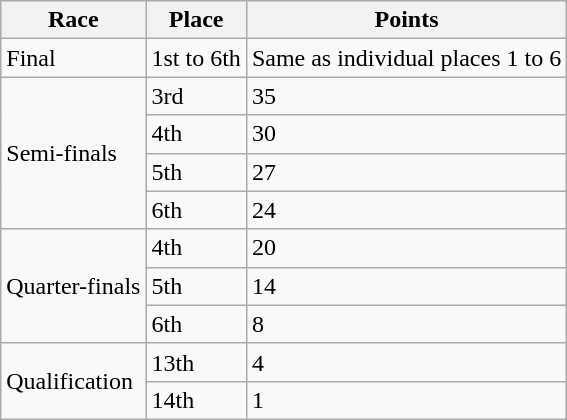<table class="wikitable">
<tr>
<th>Race</th>
<th>Place</th>
<th>Points</th>
</tr>
<tr>
<td>Final</td>
<td>1st to 6th</td>
<td>Same as individual places 1 to 6</td>
</tr>
<tr>
<td rowspan="4">Semi-finals</td>
<td>3rd</td>
<td>35</td>
</tr>
<tr>
<td>4th</td>
<td>30</td>
</tr>
<tr>
<td>5th</td>
<td>27</td>
</tr>
<tr>
<td>6th</td>
<td>24</td>
</tr>
<tr>
<td rowspan="3">Quarter-finals</td>
<td>4th</td>
<td>20</td>
</tr>
<tr>
<td>5th</td>
<td>14</td>
</tr>
<tr>
<td>6th</td>
<td>8</td>
</tr>
<tr>
<td rowspan="2">Qualification</td>
<td>13th</td>
<td>4</td>
</tr>
<tr>
<td>14th</td>
<td>1</td>
</tr>
</table>
